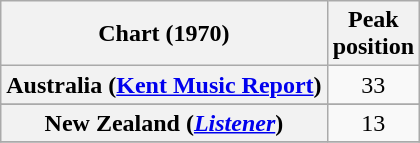<table class="wikitable sortable plainrowheaders" style="text-align:center">
<tr>
<th>Chart (1970)</th>
<th>Peak<br>position</th>
</tr>
<tr>
<th scope="row">Australia (<a href='#'>Kent Music Report</a>)</th>
<td>33</td>
</tr>
<tr>
</tr>
<tr>
</tr>
<tr>
</tr>
<tr>
</tr>
<tr>
</tr>
<tr>
</tr>
<tr>
</tr>
<tr>
<th scope="row">New Zealand (<a href='#'><em>Listener</em></a>)</th>
<td>13</td>
</tr>
<tr>
</tr>
</table>
